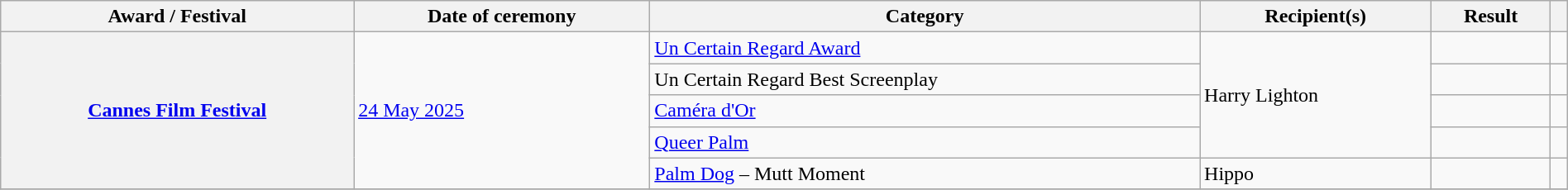<table class="wikitable sortable plainrowheaders" style="width: 100%;">
<tr>
<th scope="col">Award / Festival</th>
<th scope="col">Date of ceremony</th>
<th scope="col">Category</th>
<th scope="col">Recipient(s)</th>
<th scope="col">Result</th>
<th scope="col" class="unsortable"></th>
</tr>
<tr>
<th rowspan="5" scope="row"><a href='#'>Cannes Film Festival</a></th>
<td rowspan="5"><a href='#'>24 May 2025</a></td>
<td><a href='#'>Un Certain Regard Award</a></td>
<td rowspan="4">Harry Lighton</td>
<td></td>
<td align="center"></td>
</tr>
<tr>
<td>Un Certain Regard Best Screenplay</td>
<td></td>
<td align="center"></td>
</tr>
<tr>
<td><a href='#'>Caméra d'Or</a></td>
<td></td>
<td align="center"></td>
</tr>
<tr>
<td><a href='#'>Queer Palm</a></td>
<td></td>
<td align="center"></td>
</tr>
<tr>
<td><a href='#'>Palm Dog</a> – Mutt Moment</td>
<td>Hippo</td>
<td></td>
<td align="center"></td>
</tr>
<tr>
</tr>
</table>
